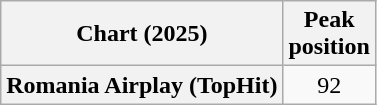<table class="wikitable plainrowheaders" style="text-align:center">
<tr>
<th scope="col">Chart (2025)</th>
<th scope="col">Peak<br>position</th>
</tr>
<tr>
<th scope="row">Romania Airplay (TopHit)</th>
<td>92</td>
</tr>
</table>
